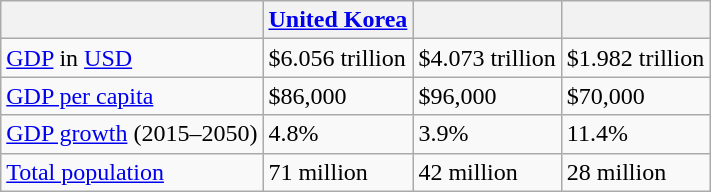<table class="wikitable">
<tr>
<th></th>
<th> <a href='#'>United Korea</a></th>
<th></th>
<th></th>
</tr>
<tr>
<td><a href='#'>GDP</a> in <a href='#'>USD</a></td>
<td>$6.056 trillion</td>
<td>$4.073 trillion</td>
<td>$1.982 trillion</td>
</tr>
<tr>
<td><a href='#'>GDP per capita</a></td>
<td>$86,000</td>
<td>$96,000</td>
<td>$70,000</td>
</tr>
<tr>
<td><a href='#'>GDP growth</a> (2015–2050)</td>
<td>4.8%</td>
<td>3.9%</td>
<td>11.4%</td>
</tr>
<tr>
<td><a href='#'>Total population</a></td>
<td>71 million</td>
<td>42 million</td>
<td>28 million</td>
</tr>
</table>
